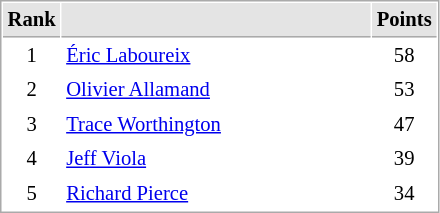<table cellspacing="1" cellpadding="3" style="border:1px solid #AAAAAA;font-size:86%">
<tr bgcolor="#E4E4E4">
<th style="border-bottom:1px solid #AAAAAA" width=10>Rank</th>
<th style="border-bottom:1px solid #AAAAAA" width=200></th>
<th style="border-bottom:1px solid #AAAAAA" width=20>Points</th>
</tr>
<tr>
<td align="center">1</td>
<td> <a href='#'>Éric Laboureix</a></td>
<td align=center>58</td>
</tr>
<tr>
<td align="center">2</td>
<td> <a href='#'>Olivier Allamand</a></td>
<td align=center>53</td>
</tr>
<tr>
<td align="center">3</td>
<td> <a href='#'>Trace Worthington</a></td>
<td align=center>47</td>
</tr>
<tr>
<td align="center">4</td>
<td> <a href='#'>Jeff Viola</a></td>
<td align=center>39</td>
</tr>
<tr>
<td align="center">5</td>
<td> <a href='#'>Richard Pierce</a></td>
<td align=center>34</td>
</tr>
</table>
